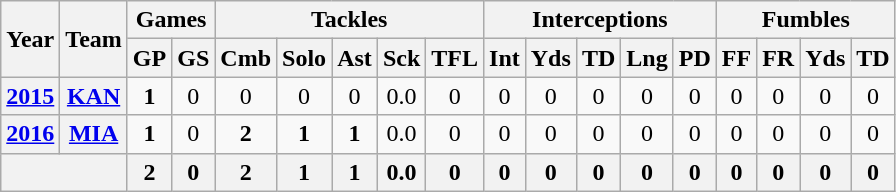<table class="wikitable" style="text-align:center">
<tr>
<th rowspan="2">Year</th>
<th rowspan="2">Team</th>
<th colspan="2">Games</th>
<th colspan="5">Tackles</th>
<th colspan="5">Interceptions</th>
<th colspan="4">Fumbles</th>
</tr>
<tr>
<th>GP</th>
<th>GS</th>
<th>Cmb</th>
<th>Solo</th>
<th>Ast</th>
<th>Sck</th>
<th>TFL</th>
<th>Int</th>
<th>Yds</th>
<th>TD</th>
<th>Lng</th>
<th>PD</th>
<th>FF</th>
<th>FR</th>
<th>Yds</th>
<th>TD</th>
</tr>
<tr>
<th><a href='#'>2015</a></th>
<th><a href='#'>KAN</a></th>
<td><strong>1</strong></td>
<td>0</td>
<td>0</td>
<td>0</td>
<td>0</td>
<td>0.0</td>
<td>0</td>
<td>0</td>
<td>0</td>
<td>0</td>
<td>0</td>
<td>0</td>
<td>0</td>
<td>0</td>
<td>0</td>
<td>0</td>
</tr>
<tr>
<th><a href='#'>2016</a></th>
<th><a href='#'>MIA</a></th>
<td><strong>1</strong></td>
<td>0</td>
<td><strong>2</strong></td>
<td><strong>1</strong></td>
<td><strong>1</strong></td>
<td>0.0</td>
<td>0</td>
<td>0</td>
<td>0</td>
<td>0</td>
<td>0</td>
<td>0</td>
<td>0</td>
<td>0</td>
<td>0</td>
<td>0</td>
</tr>
<tr>
<th colspan="2"></th>
<th>2</th>
<th>0</th>
<th>2</th>
<th>1</th>
<th>1</th>
<th>0.0</th>
<th>0</th>
<th>0</th>
<th>0</th>
<th>0</th>
<th>0</th>
<th>0</th>
<th>0</th>
<th>0</th>
<th>0</th>
<th>0</th>
</tr>
</table>
